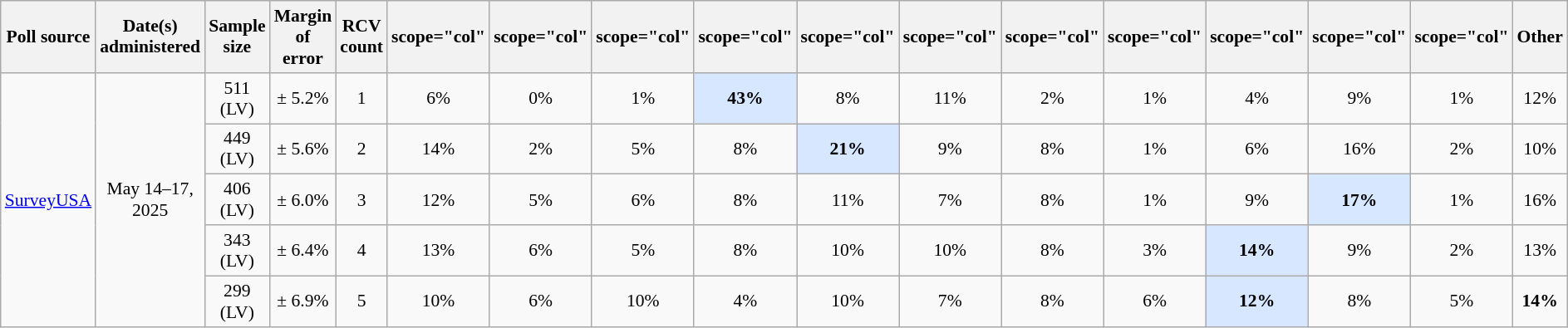<table class="wikitable plainrowheaders mw-collapsible mw-collapsed sticky-header" style="text-align:center; font-size:90%;">
<tr>
<th scope="col">Poll source</th>
<th scope="col">Date(s)<br>administered</th>
<th scope="col">Sample<br>size</th>
<th scope="col">Margin<br>of error</th>
<th scope="col">RCV<br>count</th>
<th>scope="col" </th>
<th>scope="col" </th>
<th>scope="col" </th>
<th>scope="col" </th>
<th>scope="col" </th>
<th>scope="col" </th>
<th>scope="col" </th>
<th>scope="col" </th>
<th>scope="col" </th>
<th>scope="col" </th>
<th>scope="col" </th>
<th scope="col">Other</th>
</tr>
<tr>
<td rowspan="5"><a href='#'>SurveyUSA</a></td>
<td rowspan="5">May 14–17, 2025</td>
<td>511 (LV)</td>
<td>± 5.2%</td>
<td>1</td>
<td>6%</td>
<td>0%</td>
<td>1%</td>
<td style="background:#d7e7ff"><strong>43%</strong></td>
<td>8%</td>
<td>11%</td>
<td>2%</td>
<td>1%</td>
<td>4%</td>
<td>9%</td>
<td>1%</td>
<td>12%</td>
</tr>
<tr>
<td>449 (LV)</td>
<td>± 5.6%</td>
<td>2</td>
<td>14%</td>
<td>2%</td>
<td>5%</td>
<td>8%</td>
<td style="background:#d7e7ff"><strong>21%</strong></td>
<td>9%</td>
<td>8%</td>
<td>1%</td>
<td>6%</td>
<td>16%</td>
<td>2%</td>
<td>10%</td>
</tr>
<tr>
<td>406 (LV)</td>
<td>± 6.0%</td>
<td>3</td>
<td>12%</td>
<td>5%</td>
<td>6%</td>
<td>8%</td>
<td>11%</td>
<td>7%</td>
<td>8%</td>
<td>1%</td>
<td>9%</td>
<td style="background:#d7e7ff"><strong>17%</strong></td>
<td>1%</td>
<td>16%</td>
</tr>
<tr>
<td>343 (LV)</td>
<td>± 6.4%</td>
<td>4</td>
<td>13%</td>
<td>6%</td>
<td>5%</td>
<td>8%</td>
<td>10%</td>
<td>10%</td>
<td>8%</td>
<td>3%</td>
<td style="background:#d7e7ff"><strong>14%</strong></td>
<td>9%</td>
<td>2%</td>
<td>13%</td>
</tr>
<tr>
<td>299 (LV)</td>
<td>± 6.9%</td>
<td>5</td>
<td>10%</td>
<td>6%</td>
<td>10%</td>
<td>4%</td>
<td>10%</td>
<td>7%</td>
<td>8%</td>
<td>6%</td>
<td style="background:#d7e7ff"><strong>12%</strong></td>
<td>8%</td>
<td>5%</td>
<td><strong>14%</strong></td>
</tr>
</table>
